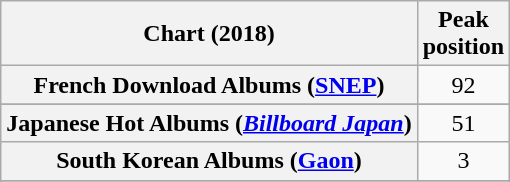<table class="wikitable plainrowheaders" style="text-align:center">
<tr>
<th scope="col">Chart (2018)</th>
<th scope="col">Peak<br>position</th>
</tr>
<tr>
<th scope="row">French Download Albums (<a href='#'>SNEP</a>)</th>
<td>92</td>
</tr>
<tr>
</tr>
<tr>
<th scope="row">Japanese Hot Albums (<em><a href='#'>Billboard Japan</a></em>)</th>
<td>51</td>
</tr>
<tr>
<th scope="row">South Korean Albums (<a href='#'>Gaon</a>)</th>
<td>3</td>
</tr>
<tr>
</tr>
<tr>
</tr>
<tr>
</tr>
<tr>
</tr>
</table>
